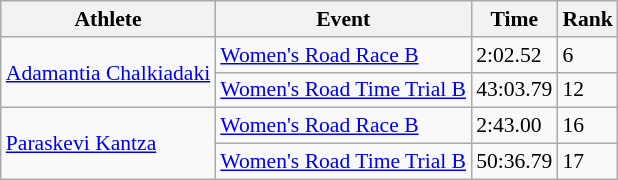<table class=wikitable style="font-size:90%">
<tr>
<th>Athlete</th>
<th>Event</th>
<th>Time</th>
<th>Rank</th>
</tr>
<tr>
<td rowspan=2><a href='#'>Adamantia Chalkiadaki</a></td>
<td><a href='#'>Women's Road Race B</a></td>
<td>2:02.52</td>
<td>6</td>
</tr>
<tr>
<td><a href='#'>Women's Road Time Trial B</a></td>
<td>43:03.79</td>
<td>12</td>
</tr>
<tr>
<td rowspan=2><a href='#'>Paraskevi Kantza</a></td>
<td><a href='#'>Women's Road Race B</a></td>
<td>2:43.00</td>
<td>16</td>
</tr>
<tr>
<td><a href='#'>Women's Road Time Trial B</a></td>
<td>50:36.79</td>
<td>17</td>
</tr>
</table>
